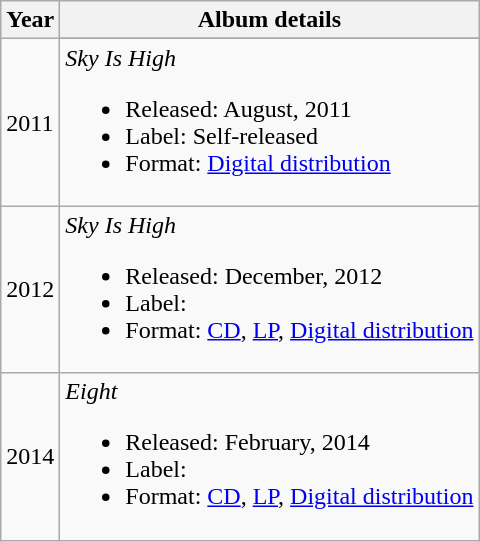<table class="wikitable">
<tr>
<th>Year</th>
<th>Album details</th>
</tr>
<tr>
<td rowspan="2">2011</td>
</tr>
<tr>
<td><em>Sky Is High</em><br><ul><li>Released: August, 2011</li><li>Label: Self-released</li><li>Format: <a href='#'>Digital distribution</a></li></ul></td>
</tr>
<tr>
<td>2012</td>
<td><em>Sky Is High</em><br><ul><li>Released: December, 2012</li><li>Label: </li><li>Format: <a href='#'>CD</a>, <a href='#'>LP</a>, <a href='#'>Digital distribution</a></li></ul></td>
</tr>
<tr>
<td>2014</td>
<td><em>Eight</em><br><ul><li>Released: February, 2014</li><li>Label: </li><li>Format: <a href='#'>CD</a>, <a href='#'>LP</a>, <a href='#'>Digital distribution</a></li></ul></td>
</tr>
</table>
